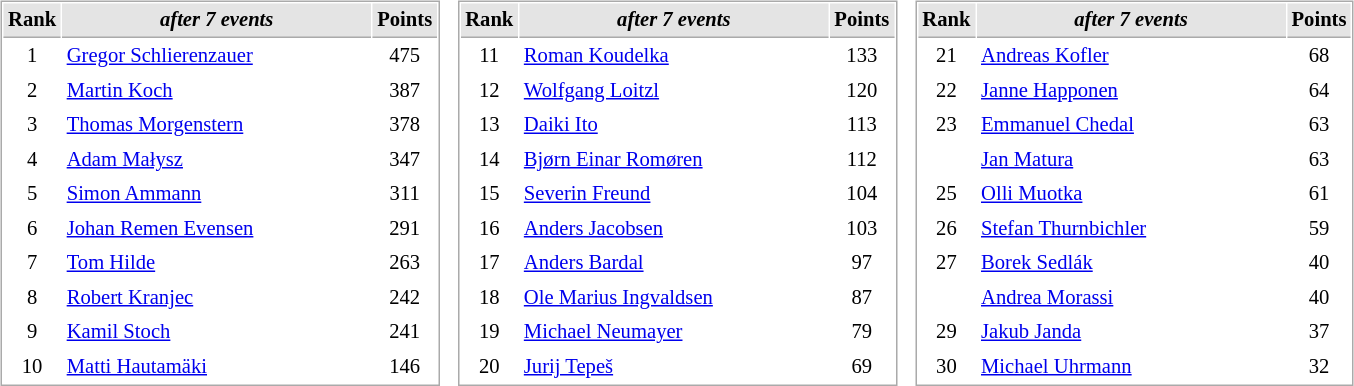<table border="0" cellspacing="10">
<tr>
<td valign=top><br><table cellspacing="1" cellpadding="3" style="border:1px solid #AAAAAA;font-size:86%">
<tr bgcolor="#E4E4E4">
<th style="border-bottom:1px solid #AAAAAA" width=10>Rank</th>
<th style="border-bottom:1px solid #AAAAAA" width=200><em>after 7 events</em></th>
<th style="border-bottom:1px solid #AAAAAA" width=20>Points</th>
</tr>
<tr>
<td align=center>1</td>
<td> <a href='#'>Gregor Schlierenzauer</a></td>
<td align=center>475</td>
</tr>
<tr>
<td align=center>2</td>
<td> <a href='#'>Martin Koch</a></td>
<td align=center>387</td>
</tr>
<tr>
<td align=center>3</td>
<td> <a href='#'>Thomas Morgenstern</a></td>
<td align=center>378</td>
</tr>
<tr>
<td align=center>4</td>
<td> <a href='#'>Adam Małysz</a></td>
<td align=center>347</td>
</tr>
<tr>
<td align=center>5</td>
<td> <a href='#'>Simon Ammann</a></td>
<td align=center>311</td>
</tr>
<tr>
<td align=center>6</td>
<td> <a href='#'>Johan Remen Evensen</a></td>
<td align=center>291</td>
</tr>
<tr>
<td align=center>7</td>
<td> <a href='#'>Tom Hilde</a></td>
<td align=center>263</td>
</tr>
<tr>
<td align=center>8</td>
<td> <a href='#'>Robert Kranjec</a></td>
<td align=center>242</td>
</tr>
<tr>
<td align=center>9</td>
<td> <a href='#'>Kamil Stoch</a></td>
<td align=center>241</td>
</tr>
<tr>
<td align=center>10</td>
<td> <a href='#'>Matti Hautamäki</a></td>
<td align=center>146</td>
</tr>
</table>
</td>
<td valign=top><br><table cellspacing="1" cellpadding="3" style="border:1px solid #AAAAAA;font-size:86%">
<tr bgcolor="#E4E4E4">
<th style="border-bottom:1px solid #AAAAAA" width=10>Rank</th>
<th style="border-bottom:1px solid #AAAAAA" width=200><em>after 7 events</em></th>
<th style="border-bottom:1px solid #AAAAAA" width=20>Points</th>
</tr>
<tr>
<td align=center>11</td>
<td> <a href='#'>Roman Koudelka</a></td>
<td align=center>133</td>
</tr>
<tr>
<td align=center>12</td>
<td> <a href='#'>Wolfgang Loitzl</a></td>
<td align=center>120</td>
</tr>
<tr>
<td align=center>13</td>
<td> <a href='#'>Daiki Ito</a></td>
<td align=center>113</td>
</tr>
<tr>
<td align=center>14</td>
<td> <a href='#'>Bjørn Einar Romøren</a></td>
<td align=center>112</td>
</tr>
<tr>
<td align=center>15</td>
<td> <a href='#'>Severin Freund</a></td>
<td align=center>104</td>
</tr>
<tr>
<td align=center>16</td>
<td> <a href='#'>Anders Jacobsen</a></td>
<td align=center>103</td>
</tr>
<tr>
<td align=center>17</td>
<td> <a href='#'>Anders Bardal</a></td>
<td align=center>97</td>
</tr>
<tr>
<td align=center>18</td>
<td> <a href='#'>Ole Marius Ingvaldsen</a></td>
<td align=center>87</td>
</tr>
<tr>
<td align=center>19</td>
<td> <a href='#'>Michael Neumayer</a></td>
<td align=center>79</td>
</tr>
<tr>
<td align=center>20</td>
<td> <a href='#'>Jurij Tepeš</a></td>
<td align=center>69</td>
</tr>
</table>
</td>
<td><br><table cellspacing="1" cellpadding="3" style="border:1px solid #AAAAAA;font-size:86%">
<tr bgcolor="#E4E4E4">
<th style="border-bottom:1px solid #AAAAAA" width=10>Rank</th>
<th style="border-bottom:1px solid #AAAAAA" width=200><em>after 7 events</em></th>
<th style="border-bottom:1px solid #AAAAAA" width=20>Points</th>
</tr>
<tr>
<td align=center>21</td>
<td> <a href='#'>Andreas Kofler</a></td>
<td align=center>68</td>
</tr>
<tr>
<td align=center>22</td>
<td> <a href='#'>Janne Happonen</a></td>
<td align=center>64</td>
</tr>
<tr>
<td align=center>23</td>
<td> <a href='#'>Emmanuel Chedal</a></td>
<td align=center>63</td>
</tr>
<tr>
<td></td>
<td> <a href='#'>Jan Matura</a></td>
<td align=center>63</td>
</tr>
<tr>
<td align=center>25</td>
<td> <a href='#'>Olli Muotka</a></td>
<td align=center>61</td>
</tr>
<tr>
<td align=center>26</td>
<td> <a href='#'>Stefan Thurnbichler</a></td>
<td align=center>59</td>
</tr>
<tr>
<td align=center>27</td>
<td> <a href='#'>Borek Sedlák</a></td>
<td align=center>40</td>
</tr>
<tr>
<td></td>
<td> <a href='#'>Andrea Morassi</a></td>
<td align=center>40</td>
</tr>
<tr>
<td align=center>29</td>
<td> <a href='#'>Jakub Janda</a></td>
<td align=center>37</td>
</tr>
<tr>
<td align=center>30</td>
<td> <a href='#'>Michael Uhrmann</a></td>
<td align=center>32</td>
</tr>
</table>
</td>
</tr>
</table>
